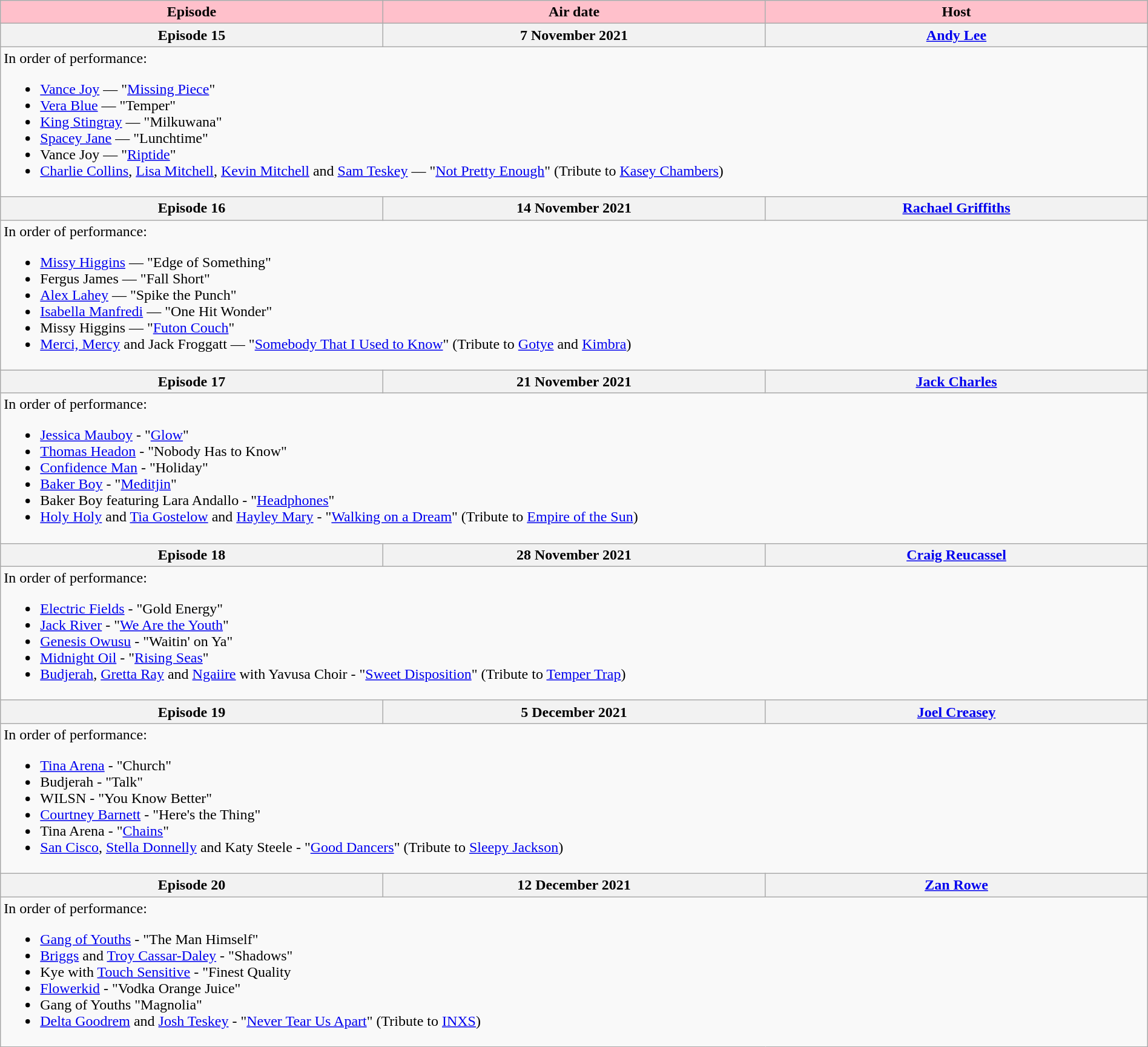<table class="wikitable" width=100%>
<tr>
<th style="width:10%;background:pink">Episode</th>
<th style="width:10%;background:pink">Air date</th>
<th style="width:10%;background:pink">Host</th>
</tr>
<tr>
<th>Episode 15</th>
<th>7 November 2021</th>
<th><a href='#'>Andy Lee</a></th>
</tr>
<tr>
<td colspan="3">In order of performance:<br><ul><li><a href='#'>Vance Joy</a> — "<a href='#'>Missing Piece</a>"</li><li><a href='#'>Vera Blue</a> — "Temper"</li><li><a href='#'>King Stingray</a> — "Milkuwana"</li><li><a href='#'>Spacey Jane</a> — "Lunchtime"</li><li>Vance Joy — "<a href='#'>Riptide</a>"</li><li><a href='#'>Charlie Collins</a>, <a href='#'>Lisa Mitchell</a>, <a href='#'>Kevin Mitchell</a> and <a href='#'>Sam Teskey</a> — "<a href='#'>Not Pretty Enough</a>" (Tribute to <a href='#'>Kasey Chambers</a>)</li></ul></td>
</tr>
<tr>
<th>Episode 16</th>
<th>14 November 2021</th>
<th><a href='#'>Rachael Griffiths</a></th>
</tr>
<tr>
<td colspan="3">In order of performance:<br><ul><li><a href='#'>Missy Higgins</a> — "Edge of Something"</li><li>Fergus James — "Fall Short"</li><li><a href='#'>Alex Lahey</a> — "Spike the Punch"</li><li><a href='#'>Isabella Manfredi</a> — "One Hit Wonder"</li><li>Missy Higgins — "<a href='#'>Futon Couch</a>"</li><li><a href='#'>Merci, Mercy</a> and Jack Froggatt — "<a href='#'>Somebody That I Used to Know</a>" (Tribute to <a href='#'>Gotye</a> and <a href='#'>Kimbra</a>)</li></ul></td>
</tr>
<tr>
<th>Episode 17</th>
<th>21 November 2021</th>
<th><a href='#'>Jack Charles</a></th>
</tr>
<tr>
<td colspan="3">In order of performance:<br><ul><li><a href='#'>Jessica Mauboy</a> - "<a href='#'>Glow</a>"</li><li><a href='#'>Thomas Headon</a> - "Nobody Has to Know"</li><li><a href='#'>Confidence Man</a> - "Holiday"</li><li><a href='#'>Baker Boy</a> - "<a href='#'>Meditjin</a>"</li><li>Baker Boy featuring Lara Andallo - "<a href='#'>Headphones</a>"</li><li><a href='#'>Holy Holy</a> and <a href='#'>Tia Gostelow</a> and <a href='#'>Hayley Mary</a> - "<a href='#'>Walking on a Dream</a>" (Tribute to <a href='#'>Empire of the Sun</a>)</li></ul></td>
</tr>
<tr>
<th>Episode 18</th>
<th>28 November 2021</th>
<th><a href='#'>Craig Reucassel</a></th>
</tr>
<tr>
<td colspan="3">In order of performance:<br><ul><li><a href='#'>Electric Fields</a> - "Gold Energy"</li><li><a href='#'>Jack River</a> - "<a href='#'>We Are the Youth</a>"</li><li><a href='#'>Genesis Owusu</a> - "Waitin' on Ya"</li><li><a href='#'>Midnight Oil</a> - "<a href='#'>Rising Seas</a>"</li><li><a href='#'>Budjerah</a>, <a href='#'>Gretta Ray</a> and <a href='#'>Ngaiire</a> with Yavusa Choir - "<a href='#'>Sweet Disposition</a>" (Tribute to <a href='#'>Temper Trap</a>)</li></ul></td>
</tr>
<tr>
<th>Episode 19</th>
<th>5 December 2021</th>
<th><a href='#'>Joel Creasey</a></th>
</tr>
<tr>
<td colspan="3">In order of performance:<br><ul><li><a href='#'>Tina Arena</a> - "Church"</li><li>Budjerah - "Talk"</li><li>WILSN - "You Know Better"</li><li><a href='#'>Courtney Barnett</a> - "Here's the Thing"</li><li>Tina Arena - "<a href='#'>Chains</a>"</li><li><a href='#'>San Cisco</a>, <a href='#'>Stella Donnelly</a> and Katy Steele - "<a href='#'>Good Dancers</a>" (Tribute to <a href='#'>Sleepy Jackson</a>)</li></ul></td>
</tr>
<tr>
<th>Episode 20</th>
<th>12 December 2021</th>
<th><a href='#'>Zan Rowe</a></th>
</tr>
<tr>
<td colspan="3">In order of performance:<br><ul><li><a href='#'>Gang of Youths</a> - "The Man Himself"</li><li><a href='#'>Briggs</a> and <a href='#'>Troy Cassar-Daley</a> - "Shadows"</li><li>Kye with <a href='#'>Touch Sensitive</a> - "Finest Quality</li><li><a href='#'>Flowerkid</a> - "Vodka Orange Juice"</li><li>Gang of Youths "Magnolia"</li><li><a href='#'>Delta Goodrem</a> and <a href='#'>Josh Teskey</a> - "<a href='#'>Never Tear Us Apart</a>" (Tribute to <a href='#'>INXS</a>)</li></ul></td>
</tr>
</table>
